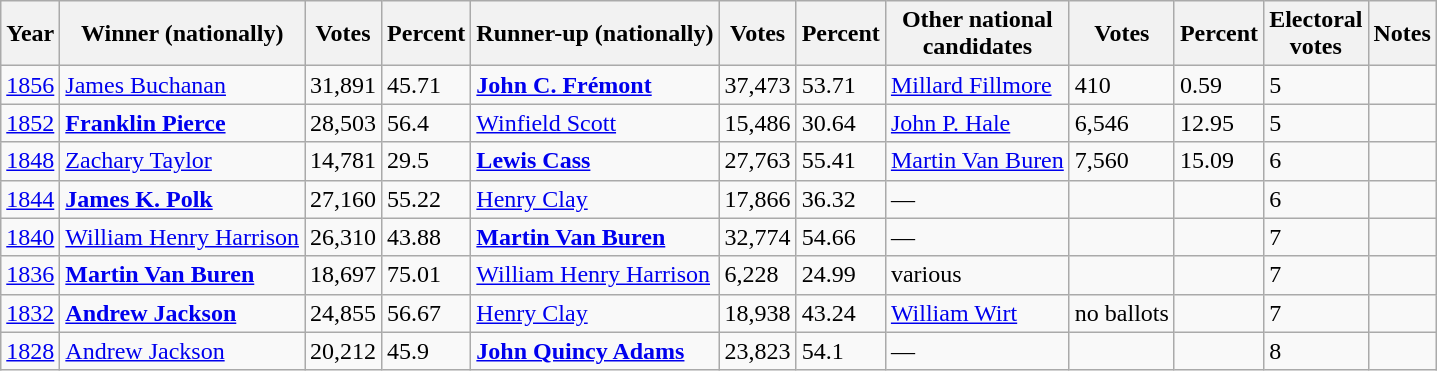<table class="wikitable sortable">
<tr>
<th data-sort-type="number">Year</th>
<th>Winner (nationally)</th>
<th data-sort-type="number">Votes</th>
<th data-sort-type="number">Percent</th>
<th>Runner-up (nationally)</th>
<th data-sort-type="number">Votes</th>
<th data-sort-type="number">Percent</th>
<th>Other national<br>candidates</th>
<th data-sort-type="number">Votes</th>
<th data-sort-type="number">Percent</th>
<th data-sort-type="number">Electoral<br>votes</th>
<th class="unsortable">Notes</th>
</tr>
<tr>
<td><a href='#'>1856</a></td>
<td><a href='#'>James Buchanan</a></td>
<td>31,891</td>
<td>45.71</td>
<td><strong><a href='#'>John C. Frémont</a></strong></td>
<td>37,473</td>
<td>53.71</td>
<td><a href='#'>Millard Fillmore</a></td>
<td>410</td>
<td>0.59</td>
<td>5</td>
<td></td>
</tr>
<tr>
<td><a href='#'>1852</a></td>
<td><strong><a href='#'>Franklin Pierce</a></strong></td>
<td>28,503</td>
<td>56.4</td>
<td><a href='#'>Winfield Scott</a></td>
<td>15,486</td>
<td>30.64</td>
<td><a href='#'>John P. Hale</a></td>
<td>6,546</td>
<td>12.95</td>
<td>5</td>
<td></td>
</tr>
<tr>
<td><a href='#'>1848</a></td>
<td><a href='#'>Zachary Taylor</a></td>
<td>14,781</td>
<td>29.5</td>
<td><strong><a href='#'>Lewis Cass</a></strong></td>
<td>27,763</td>
<td>55.41</td>
<td><a href='#'>Martin Van Buren</a></td>
<td>7,560</td>
<td>15.09</td>
<td>6</td>
<td></td>
</tr>
<tr>
<td><a href='#'>1844</a></td>
<td><strong><a href='#'>James K. Polk</a></strong></td>
<td>27,160</td>
<td>55.22</td>
<td><a href='#'>Henry Clay</a></td>
<td>17,866</td>
<td>36.32</td>
<td>—</td>
<td></td>
<td></td>
<td>6</td>
<td></td>
</tr>
<tr>
<td><a href='#'>1840</a></td>
<td><a href='#'>William Henry Harrison</a></td>
<td>26,310</td>
<td>43.88</td>
<td><strong><a href='#'>Martin Van Buren</a></strong></td>
<td>32,774</td>
<td>54.66</td>
<td>—</td>
<td></td>
<td></td>
<td>7</td>
<td></td>
</tr>
<tr>
<td><a href='#'>1836</a></td>
<td><strong><a href='#'>Martin Van Buren</a></strong></td>
<td>18,697</td>
<td>75.01</td>
<td><a href='#'>William Henry Harrison</a></td>
<td>6,228</td>
<td>24.99</td>
<td>various</td>
<td></td>
<td></td>
<td>7</td>
<td></td>
</tr>
<tr>
<td><a href='#'>1832</a></td>
<td><strong><a href='#'>Andrew Jackson</a></strong></td>
<td>24,855</td>
<td>56.67</td>
<td><a href='#'>Henry Clay</a></td>
<td>18,938</td>
<td>43.24</td>
<td><a href='#'>William Wirt</a></td>
<td>no ballots</td>
<td></td>
<td>7</td>
<td></td>
</tr>
<tr>
<td><a href='#'>1828</a></td>
<td><a href='#'>Andrew Jackson</a></td>
<td>20,212</td>
<td>45.9</td>
<td><strong><a href='#'>John Quincy Adams</a></strong></td>
<td>23,823</td>
<td>54.1</td>
<td>—</td>
<td></td>
<td></td>
<td>8</td>
<td></td>
</tr>
</table>
